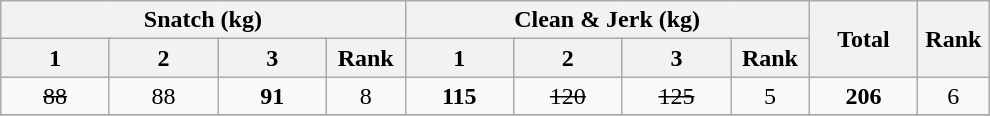<table class="wikitable" style="text-align:center;">
<tr>
<th colspan=4>Snatch (kg)</th>
<th colspan=4>Clean & Jerk (kg)</th>
<th rowspan=2 width=65>Total</th>
<th rowspan=2 width=40>Rank</th>
</tr>
<tr>
<th width=65>1</th>
<th width=65>2</th>
<th width=65>3</th>
<th width=45>Rank</th>
<th width=65>1</th>
<th width=65>2</th>
<th width=65>3</th>
<th width=45>Rank</th>
</tr>
<tr>
<td><s>88</s></td>
<td>88</td>
<td><strong>91</strong></td>
<td>8</td>
<td><strong>115</strong></td>
<td><s>120</s></td>
<td><s>125</s></td>
<td>5</td>
<td><strong>206</strong></td>
<td>6</td>
</tr>
<tr>
</tr>
</table>
